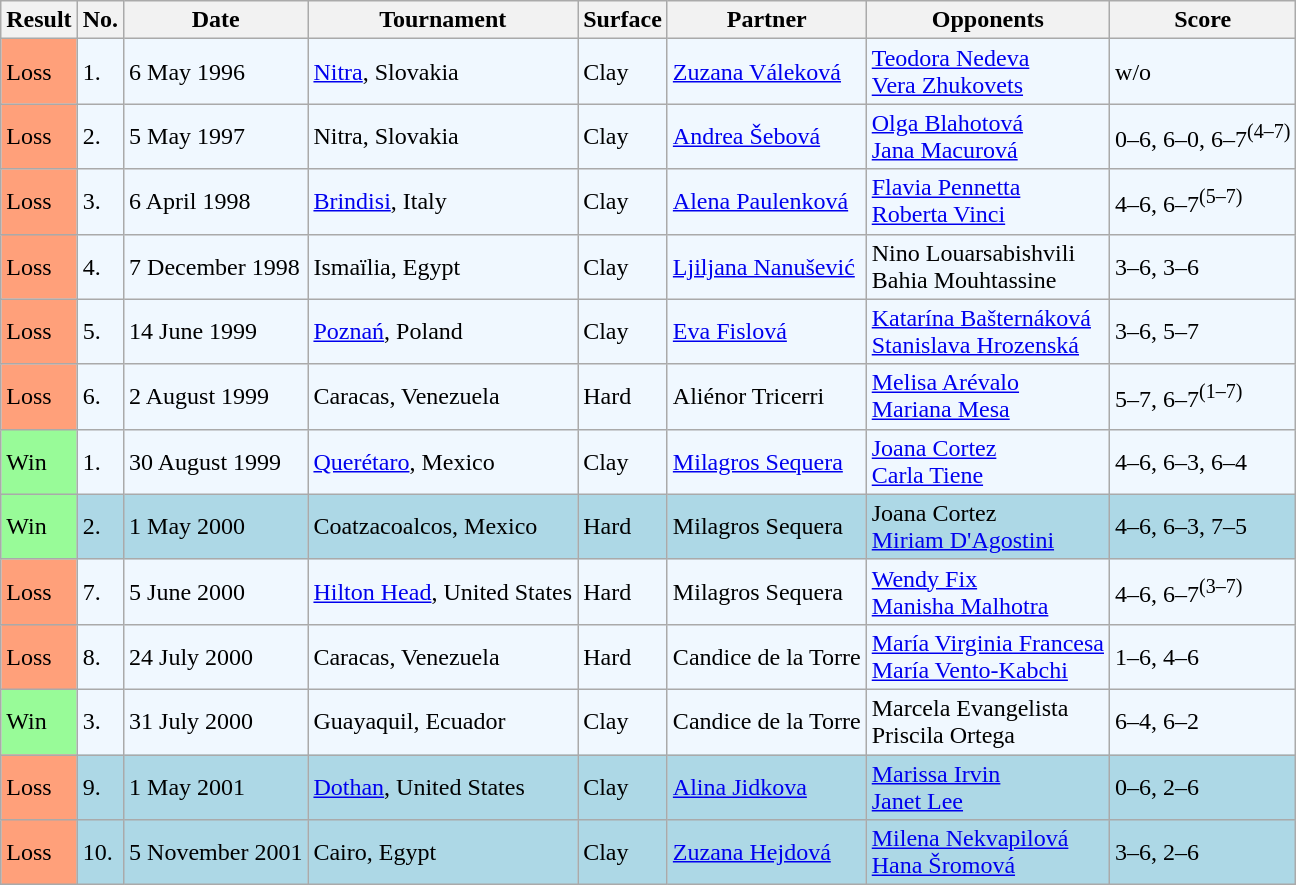<table class="sortable wikitable">
<tr>
<th>Result</th>
<th>No.</th>
<th>Date</th>
<th>Tournament</th>
<th>Surface</th>
<th>Partner</th>
<th>Opponents</th>
<th class="unsortable">Score</th>
</tr>
<tr style="background:#f0f8ff;">
<td style="background:#ffa07a;">Loss</td>
<td>1.</td>
<td>6 May 1996</td>
<td><a href='#'>Nitra</a>, Slovakia</td>
<td>Clay</td>
<td> <a href='#'>Zuzana Váleková</a></td>
<td> <a href='#'>Teodora Nedeva</a> <br>  <a href='#'>Vera Zhukovets</a></td>
<td>w/o</td>
</tr>
<tr style="background:#f0f8ff;">
<td style="background:#ffa07a;">Loss</td>
<td>2.</td>
<td>5 May 1997</td>
<td>Nitra, Slovakia</td>
<td>Clay</td>
<td> <a href='#'>Andrea Šebová</a></td>
<td> <a href='#'>Olga Blahotová</a> <br>  <a href='#'>Jana Macurová</a></td>
<td>0–6, 6–0, 6–7<sup>(4–7)</sup></td>
</tr>
<tr style="background:#f0f8ff;">
<td style="background:#ffa07a;">Loss</td>
<td>3.</td>
<td>6 April 1998</td>
<td><a href='#'>Brindisi</a>, Italy</td>
<td>Clay</td>
<td> <a href='#'>Alena Paulenková</a></td>
<td> <a href='#'>Flavia Pennetta</a> <br>  <a href='#'>Roberta Vinci</a></td>
<td>4–6, 6–7<sup>(5–7)</sup></td>
</tr>
<tr style="background:#f0f8ff;">
<td style="background:#ffa07a;">Loss</td>
<td>4.</td>
<td>7 December 1998</td>
<td>Ismaïlia, Egypt</td>
<td>Clay</td>
<td> <a href='#'>Ljiljana Nanušević</a></td>
<td> Nino Louarsabishvili <br>  Bahia Mouhtassine</td>
<td>3–6, 3–6</td>
</tr>
<tr style="background:#f0f8ff;">
<td style="background:#ffa07a;">Loss</td>
<td>5.</td>
<td>14 June 1999</td>
<td><a href='#'>Poznań</a>, Poland</td>
<td>Clay</td>
<td> <a href='#'>Eva Fislová</a></td>
<td> <a href='#'>Katarína Bašternáková</a> <br>  <a href='#'>Stanislava Hrozenská</a></td>
<td>3–6, 5–7</td>
</tr>
<tr style="background:#f0f8ff;">
<td style="background:#ffa07a;">Loss</td>
<td>6.</td>
<td>2 August 1999</td>
<td>Caracas, Venezuela</td>
<td>Hard</td>
<td> Aliénor Tricerri</td>
<td> <a href='#'>Melisa Arévalo</a> <br>  <a href='#'>Mariana Mesa</a></td>
<td>5–7, 6–7<sup>(1–7)</sup></td>
</tr>
<tr style="background:#f0f8ff;">
<td style="background:#98fb98;">Win</td>
<td>1.</td>
<td>30 August 1999</td>
<td><a href='#'>Querétaro</a>, Mexico</td>
<td>Clay</td>
<td> <a href='#'>Milagros Sequera</a></td>
<td> <a href='#'>Joana Cortez</a> <br>  <a href='#'>Carla Tiene</a></td>
<td>4–6, 6–3, 6–4</td>
</tr>
<tr style="background:lightblue;">
<td style="background:#98fb98;">Win</td>
<td>2.</td>
<td>1 May 2000</td>
<td>Coatzacoalcos, Mexico</td>
<td>Hard</td>
<td> Milagros Sequera</td>
<td> Joana Cortez <br>  <a href='#'>Miriam D'Agostini</a></td>
<td>4–6, 6–3, 7–5</td>
</tr>
<tr style="background:#f0f8ff;">
<td style="background:#ffa07a;">Loss</td>
<td>7.</td>
<td>5 June 2000</td>
<td><a href='#'>Hilton Head</a>, United States</td>
<td>Hard</td>
<td> Milagros Sequera</td>
<td> <a href='#'>Wendy Fix</a> <br>  <a href='#'>Manisha Malhotra</a></td>
<td>4–6, 6–7<sup>(3–7)</sup></td>
</tr>
<tr style="background:#f0f8ff;">
<td style="background:#ffa07a;">Loss</td>
<td>8.</td>
<td>24 July 2000</td>
<td>Caracas, Venezuela</td>
<td>Hard</td>
<td> Candice de la Torre</td>
<td> <a href='#'>María Virginia Francesa</a> <br>  <a href='#'>María Vento-Kabchi</a></td>
<td>1–6, 4–6</td>
</tr>
<tr style="background:#f0f8ff;">
<td style="background:#98fb98;">Win</td>
<td>3.</td>
<td>31 July 2000</td>
<td>Guayaquil, Ecuador</td>
<td>Clay</td>
<td> Candice de la Torre</td>
<td> Marcela Evangelista <br>  Priscila Ortega</td>
<td>6–4, 6–2</td>
</tr>
<tr style="background:lightblue;">
<td style="background:#ffa07a;">Loss</td>
<td>9.</td>
<td>1 May 2001</td>
<td><a href='#'>Dothan</a>, United States</td>
<td>Clay</td>
<td> <a href='#'>Alina Jidkova</a></td>
<td> <a href='#'>Marissa Irvin</a> <br>  <a href='#'>Janet Lee</a></td>
<td>0–6, 2–6</td>
</tr>
<tr style="background:lightblue;">
<td style="background:#ffa07a;">Loss</td>
<td>10.</td>
<td>5 November 2001</td>
<td>Cairo, Egypt</td>
<td>Clay</td>
<td> <a href='#'>Zuzana Hejdová</a></td>
<td> <a href='#'>Milena Nekvapilová</a> <br>  <a href='#'>Hana Šromová</a></td>
<td>3–6, 2–6</td>
</tr>
</table>
